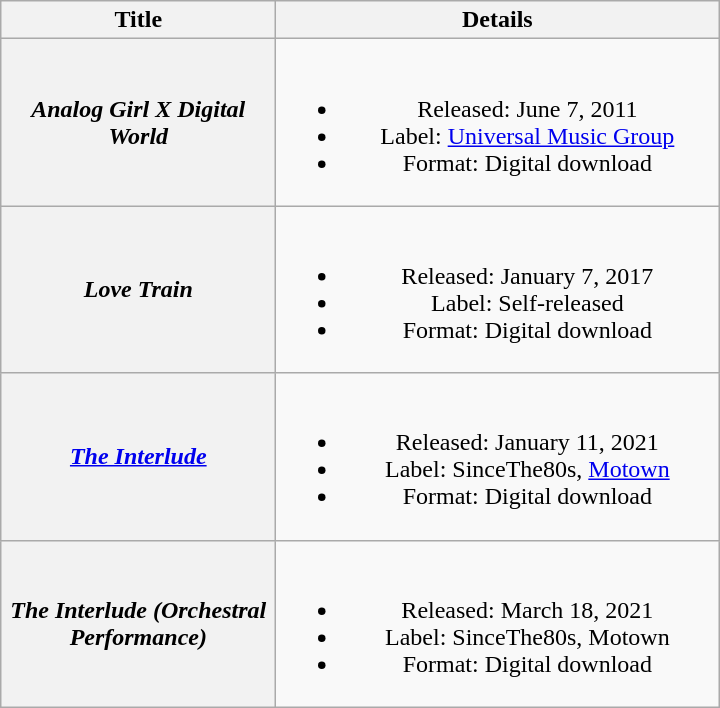<table class="wikitable plainrowheaders" style="text-align:center;">
<tr>
<th scope="col" style="width:11em;">Title</th>
<th scope="col" style="width:18em;">Details</th>
</tr>
<tr>
<th scope="row"><em>Analog Girl X Digital World</em></th>
<td><br><ul><li>Released: June 7, 2011</li><li>Label: <a href='#'>Universal Music Group</a></li><li>Format: Digital download</li></ul></td>
</tr>
<tr>
<th scope="row"><em>Love Train</em></th>
<td><br><ul><li>Released: January 7, 2017</li><li>Label: Self-released</li><li>Format: Digital download</li></ul></td>
</tr>
<tr>
<th scope="row"><em><a href='#'>The Interlude</a></em></th>
<td><br><ul><li>Released: January 11, 2021</li><li>Label: SinceThe80s, <a href='#'>Motown</a></li><li>Format: Digital download</li></ul></td>
</tr>
<tr>
<th scope="row"><em>The Interlude (Orchestral Performance)</em></th>
<td><br><ul><li>Released: March 18, 2021</li><li>Label: SinceThe80s, Motown</li><li>Format: Digital download</li></ul></td>
</tr>
</table>
